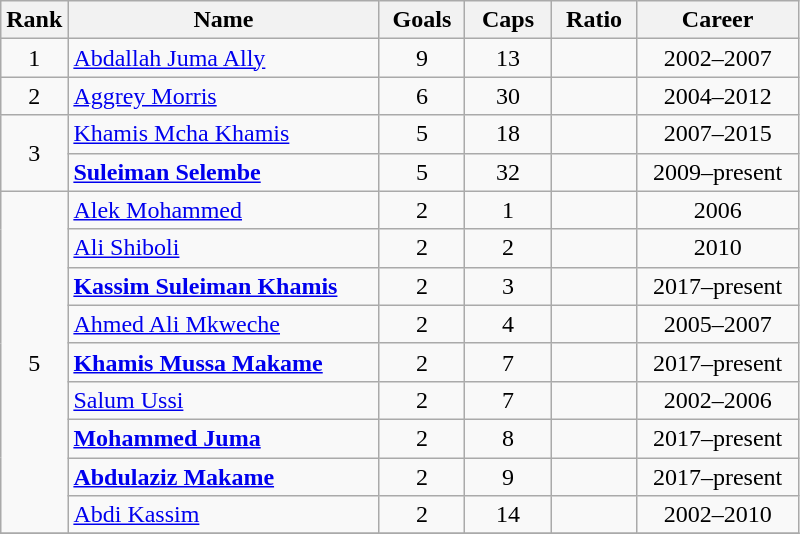<table class="wikitable sortable" style="text-align:center;">
<tr>
<th width=30px>Rank</th>
<th style="width:200px;">Name</th>
<th width=50px>Goals</th>
<th width=50px>Caps</th>
<th width=50px>Ratio</th>
<th width=100px>Career</th>
</tr>
<tr>
<td>1</td>
<td align="left"><a href='#'>Abdallah Juma Ally</a></td>
<td>9</td>
<td>13</td>
<td></td>
<td>2002–2007</td>
</tr>
<tr>
<td>2</td>
<td align="left"><a href='#'>Aggrey Morris</a></td>
<td>6</td>
<td>30</td>
<td></td>
<td>2004–2012</td>
</tr>
<tr>
<td rowspan=2>3</td>
<td align="left"><a href='#'>Khamis Mcha Khamis</a></td>
<td>5</td>
<td>18</td>
<td></td>
<td>2007–2015</td>
</tr>
<tr>
<td align="left"><strong><a href='#'>Suleiman Selembe</a></strong></td>
<td>5</td>
<td>32</td>
<td></td>
<td>2009–present</td>
</tr>
<tr>
<td rowspan=9>5</td>
<td align="left"><a href='#'>Alek Mohammed</a></td>
<td>2</td>
<td>1</td>
<td></td>
<td>2006</td>
</tr>
<tr>
<td align="left"><a href='#'>Ali Shiboli</a></td>
<td>2</td>
<td>2</td>
<td></td>
<td>2010</td>
</tr>
<tr>
<td align="left"><strong><a href='#'>Kassim Suleiman Khamis</a></strong></td>
<td>2</td>
<td>3</td>
<td></td>
<td>2017–present</td>
</tr>
<tr>
<td align="left"><a href='#'>Ahmed Ali Mkweche</a></td>
<td>2</td>
<td>4</td>
<td></td>
<td>2005–2007</td>
</tr>
<tr>
<td align="left"><strong><a href='#'>Khamis Mussa Makame</a></strong></td>
<td>2</td>
<td>7</td>
<td></td>
<td>2017–present</td>
</tr>
<tr>
<td align="left"><a href='#'>Salum Ussi</a></td>
<td>2</td>
<td>7</td>
<td></td>
<td>2002–2006</td>
</tr>
<tr>
<td align="left"><strong><a href='#'>Mohammed Juma</a></strong></td>
<td>2</td>
<td>8</td>
<td></td>
<td>2017–present</td>
</tr>
<tr>
<td align="left"><strong><a href='#'>Abdulaziz Makame</a></strong></td>
<td>2</td>
<td>9</td>
<td></td>
<td>2017–present</td>
</tr>
<tr>
<td align="left"><a href='#'>Abdi Kassim</a></td>
<td>2</td>
<td>14</td>
<td></td>
<td>2002–2010</td>
</tr>
<tr>
</tr>
</table>
